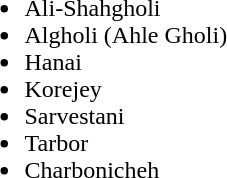<table class="toccolours" style="float:left; margin-right:1em;">
<tr>
<td><br><ul><li>Ali-Shahgholi</li><li>Algholi (Ahle Gholi)</li><li>Hanai</li><li>Korejey</li><li>Sarvestani</li><li>Tarbor</li><li>Charbonicheh</li></ul></td>
</tr>
</table>
